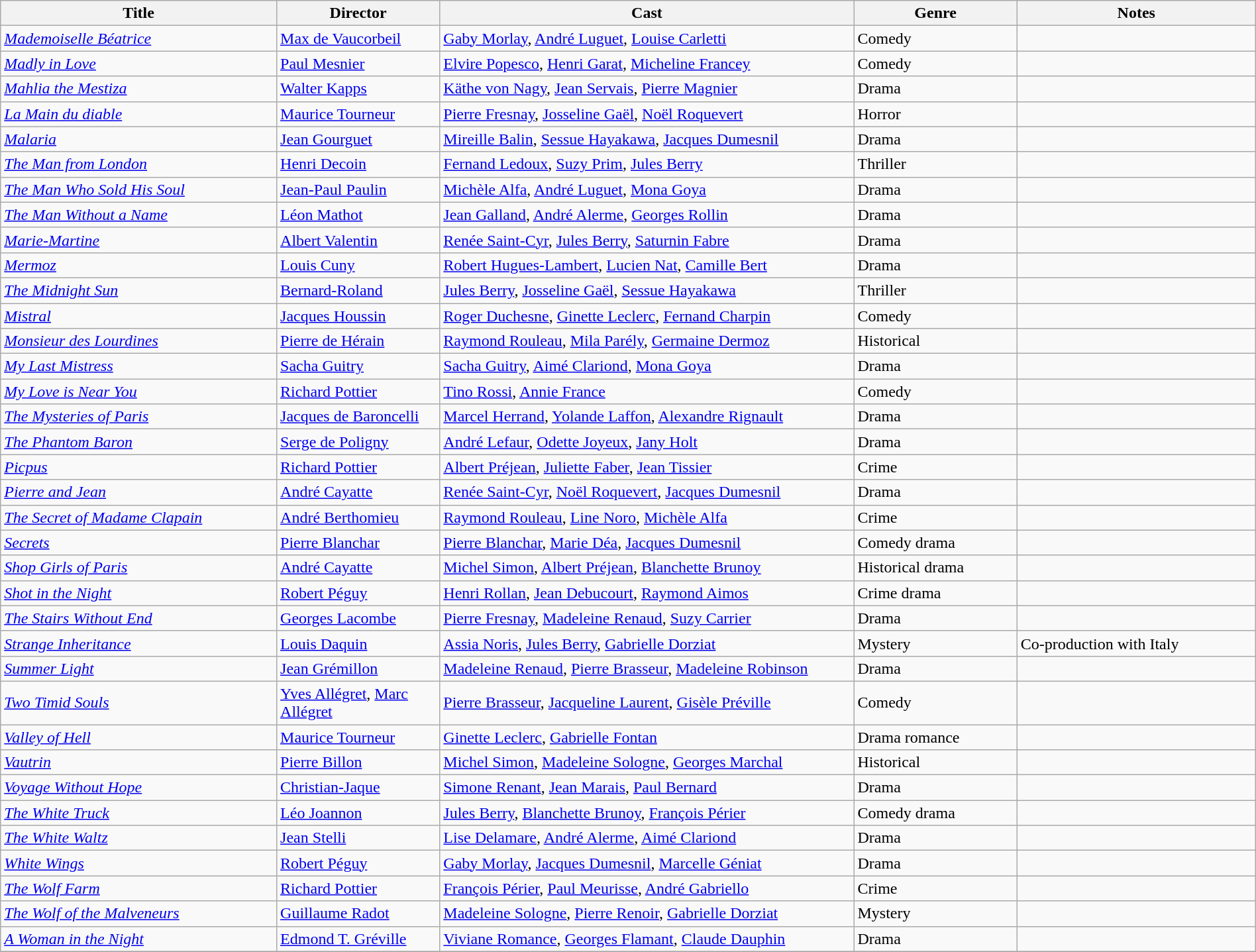<table class="wikitable" style="width:100%;">
<tr>
<th style="width:22%;">Title</th>
<th style="width:13%;">Director</th>
<th style="width:33%;">Cast</th>
<th style="width:13%;">Genre</th>
<th style="width:19%;">Notes</th>
</tr>
<tr>
<td><em><a href='#'>Mademoiselle Béatrice</a></em></td>
<td><a href='#'>Max de Vaucorbeil</a></td>
<td><a href='#'>Gaby Morlay</a>, <a href='#'>André Luguet</a>, <a href='#'>Louise Carletti</a></td>
<td>Comedy</td>
<td></td>
</tr>
<tr>
<td><em><a href='#'>Madly in Love</a></em></td>
<td><a href='#'>Paul Mesnier</a></td>
<td><a href='#'>Elvire Popesco</a>, <a href='#'>Henri Garat</a>, <a href='#'>Micheline Francey</a></td>
<td>Comedy</td>
<td></td>
</tr>
<tr>
<td><em><a href='#'>Mahlia the Mestiza</a></em></td>
<td><a href='#'>Walter Kapps</a></td>
<td><a href='#'>Käthe von Nagy</a>, <a href='#'>Jean Servais</a>, <a href='#'>Pierre Magnier</a></td>
<td>Drama</td>
<td></td>
</tr>
<tr>
<td><em><a href='#'>La Main du diable</a></em></td>
<td><a href='#'>Maurice Tourneur</a></td>
<td><a href='#'>Pierre Fresnay</a>, <a href='#'>Josseline Gaël</a>, <a href='#'>Noël Roquevert</a></td>
<td>Horror</td>
<td></td>
</tr>
<tr>
<td><em><a href='#'>Malaria</a></em></td>
<td><a href='#'>Jean Gourguet</a></td>
<td><a href='#'>Mireille Balin</a>, <a href='#'>Sessue Hayakawa</a>, <a href='#'>Jacques Dumesnil</a></td>
<td>Drama</td>
<td></td>
</tr>
<tr>
<td><em><a href='#'>The Man from London</a></em></td>
<td><a href='#'>Henri Decoin</a></td>
<td><a href='#'>Fernand Ledoux</a>, <a href='#'>Suzy Prim</a>, <a href='#'>Jules Berry</a></td>
<td>Thriller</td>
<td></td>
</tr>
<tr>
<td><em><a href='#'>The Man Who Sold His Soul</a></em></td>
<td><a href='#'>Jean-Paul Paulin</a></td>
<td><a href='#'>Michèle Alfa</a>, <a href='#'>André Luguet</a>, <a href='#'>Mona Goya</a></td>
<td>Drama</td>
<td></td>
</tr>
<tr>
<td><em><a href='#'>The Man Without a Name</a></em></td>
<td><a href='#'>Léon Mathot</a></td>
<td><a href='#'>Jean Galland</a>, <a href='#'>André Alerme</a>, <a href='#'>Georges Rollin</a></td>
<td>Drama</td>
<td></td>
</tr>
<tr>
<td><em><a href='#'>Marie-Martine</a></em></td>
<td><a href='#'>Albert Valentin</a></td>
<td><a href='#'>Renée Saint-Cyr</a>, <a href='#'>Jules Berry</a>, <a href='#'>Saturnin Fabre</a></td>
<td>Drama</td>
<td></td>
</tr>
<tr>
<td><em><a href='#'>Mermoz</a></em></td>
<td><a href='#'>Louis Cuny</a></td>
<td><a href='#'>Robert Hugues-Lambert</a>, <a href='#'>Lucien Nat</a>, <a href='#'>Camille Bert</a></td>
<td>Drama</td>
<td></td>
</tr>
<tr>
<td><em><a href='#'>The Midnight Sun</a></em></td>
<td><a href='#'>Bernard-Roland</a></td>
<td><a href='#'>Jules Berry</a>, <a href='#'>Josseline Gaël</a>, <a href='#'>Sessue Hayakawa</a></td>
<td>Thriller</td>
<td></td>
</tr>
<tr>
<td><em><a href='#'>Mistral</a></em></td>
<td><a href='#'>Jacques Houssin</a></td>
<td><a href='#'>Roger Duchesne</a>, <a href='#'>Ginette Leclerc</a>, <a href='#'>Fernand Charpin</a></td>
<td>Comedy</td>
<td></td>
</tr>
<tr>
<td><em><a href='#'>Monsieur des Lourdines</a></em></td>
<td><a href='#'>Pierre de Hérain</a></td>
<td><a href='#'>Raymond Rouleau</a>, <a href='#'>Mila Parély</a>, <a href='#'>Germaine Dermoz</a></td>
<td>Historical</td>
<td></td>
</tr>
<tr>
<td><em><a href='#'>My Last Mistress</a></em></td>
<td><a href='#'>Sacha Guitry</a></td>
<td><a href='#'>Sacha Guitry</a>, <a href='#'>Aimé Clariond</a>, <a href='#'>Mona Goya</a></td>
<td>Drama</td>
<td></td>
</tr>
<tr>
<td><em><a href='#'>My Love is Near You</a></em></td>
<td><a href='#'>Richard Pottier</a></td>
<td><a href='#'>Tino Rossi</a>, <a href='#'>Annie France</a></td>
<td>Comedy</td>
<td></td>
</tr>
<tr>
<td><em><a href='#'>The Mysteries of Paris</a></em></td>
<td><a href='#'>Jacques de Baroncelli</a></td>
<td><a href='#'>Marcel Herrand</a>, <a href='#'>Yolande Laffon</a>, <a href='#'>Alexandre Rignault</a></td>
<td>Drama</td>
<td></td>
</tr>
<tr>
<td><em><a href='#'>The Phantom Baron</a></em></td>
<td><a href='#'>Serge de Poligny</a></td>
<td><a href='#'>André Lefaur</a>, <a href='#'>Odette Joyeux</a>, <a href='#'>Jany Holt</a></td>
<td>Drama</td>
<td></td>
</tr>
<tr>
<td><em><a href='#'>Picpus</a></em></td>
<td><a href='#'>Richard Pottier</a></td>
<td><a href='#'>Albert Préjean</a>, <a href='#'>Juliette Faber</a>, <a href='#'>Jean Tissier</a></td>
<td>Crime</td>
<td></td>
</tr>
<tr>
<td><em><a href='#'>Pierre and Jean</a></em></td>
<td><a href='#'>André Cayatte</a></td>
<td><a href='#'>Renée Saint-Cyr</a>, <a href='#'>Noël Roquevert</a>, <a href='#'>Jacques Dumesnil</a></td>
<td>Drama</td>
<td></td>
</tr>
<tr>
<td><em><a href='#'>The Secret of Madame Clapain</a></em></td>
<td><a href='#'>André Berthomieu</a></td>
<td><a href='#'>Raymond Rouleau</a>, <a href='#'>Line Noro</a>, <a href='#'>Michèle Alfa</a></td>
<td>Crime</td>
<td></td>
</tr>
<tr>
<td><em><a href='#'>Secrets</a></em></td>
<td><a href='#'>Pierre Blanchar</a></td>
<td><a href='#'>Pierre Blanchar</a>, <a href='#'>Marie Déa</a>, <a href='#'>Jacques Dumesnil</a></td>
<td>Comedy drama</td>
<td></td>
</tr>
<tr>
<td><em><a href='#'>Shop Girls of Paris</a></em></td>
<td><a href='#'>André Cayatte</a></td>
<td><a href='#'>Michel Simon</a>, <a href='#'>Albert Préjean</a>, <a href='#'>Blanchette Brunoy</a></td>
<td>Historical drama</td>
<td></td>
</tr>
<tr>
<td><em><a href='#'>Shot in the Night</a></em></td>
<td><a href='#'>Robert Péguy</a></td>
<td><a href='#'>Henri Rollan</a>, <a href='#'>Jean Debucourt</a>, <a href='#'>Raymond Aimos</a></td>
<td>Crime drama</td>
<td></td>
</tr>
<tr>
<td><em><a href='#'>The Stairs Without End</a></em></td>
<td><a href='#'>Georges Lacombe</a></td>
<td><a href='#'>Pierre Fresnay</a>, <a href='#'>Madeleine Renaud</a>, <a href='#'>Suzy Carrier</a></td>
<td>Drama</td>
<td></td>
</tr>
<tr>
<td><em><a href='#'>Strange Inheritance</a></em></td>
<td><a href='#'>Louis Daquin</a></td>
<td><a href='#'>Assia Noris</a>, <a href='#'>Jules Berry</a>, <a href='#'>Gabrielle Dorziat</a></td>
<td>Mystery</td>
<td>Co-production with Italy</td>
</tr>
<tr>
<td><em><a href='#'>Summer Light</a></em></td>
<td><a href='#'>Jean Grémillon</a></td>
<td><a href='#'>Madeleine Renaud</a>, <a href='#'>Pierre Brasseur</a>, <a href='#'>Madeleine Robinson</a></td>
<td>Drama</td>
<td></td>
</tr>
<tr>
<td><em><a href='#'>Two Timid Souls</a></em></td>
<td><a href='#'>Yves Allégret</a>, <a href='#'>Marc Allégret</a></td>
<td><a href='#'>Pierre Brasseur</a>, <a href='#'>Jacqueline Laurent</a>, <a href='#'>Gisèle Préville</a></td>
<td>Comedy</td>
<td></td>
</tr>
<tr>
<td><em><a href='#'>Valley of Hell</a></em></td>
<td><a href='#'>Maurice Tourneur</a></td>
<td><a href='#'>Ginette Leclerc</a>, <a href='#'>Gabrielle Fontan</a></td>
<td>Drama romance</td>
</tr>
<tr>
<td><em><a href='#'>Vautrin</a></em></td>
<td><a href='#'>Pierre Billon</a></td>
<td><a href='#'>Michel Simon</a>, <a href='#'>Madeleine Sologne</a>, <a href='#'>Georges Marchal</a></td>
<td>Historical</td>
<td></td>
</tr>
<tr>
<td><em><a href='#'>Voyage Without Hope</a></em></td>
<td><a href='#'>Christian-Jaque</a></td>
<td><a href='#'>Simone Renant</a>, <a href='#'>Jean Marais</a>, <a href='#'>Paul Bernard</a></td>
<td>Drama</td>
<td></td>
</tr>
<tr>
<td><em><a href='#'>The White Truck</a></em></td>
<td><a href='#'>Léo Joannon</a></td>
<td><a href='#'>Jules Berry</a>, <a href='#'>Blanchette Brunoy</a>, <a href='#'>François Périer</a></td>
<td>Comedy drama</td>
<td></td>
</tr>
<tr>
<td><em><a href='#'>The White Waltz</a></em></td>
<td><a href='#'>Jean Stelli</a></td>
<td><a href='#'>Lise Delamare</a>, <a href='#'>André Alerme</a>, <a href='#'>Aimé Clariond</a></td>
<td>Drama</td>
<td></td>
</tr>
<tr>
<td><em><a href='#'>White Wings</a></em></td>
<td><a href='#'>Robert Péguy</a></td>
<td><a href='#'>Gaby Morlay</a>, <a href='#'>Jacques Dumesnil</a>, <a href='#'>Marcelle Géniat</a></td>
<td>Drama</td>
<td></td>
</tr>
<tr>
<td><em><a href='#'>The Wolf Farm</a></em></td>
<td><a href='#'>Richard Pottier</a></td>
<td><a href='#'>François Périer</a>, <a href='#'>Paul Meurisse</a>, <a href='#'>André Gabriello</a></td>
<td>Crime</td>
<td></td>
</tr>
<tr>
<td><em><a href='#'>The Wolf of the Malveneurs</a></em></td>
<td><a href='#'>Guillaume Radot</a></td>
<td><a href='#'>Madeleine Sologne</a>, <a href='#'>Pierre Renoir</a>, <a href='#'>Gabrielle Dorziat</a></td>
<td>Mystery</td>
<td></td>
</tr>
<tr>
<td><em><a href='#'>A Woman in the Night</a></em></td>
<td><a href='#'>Edmond T. Gréville</a></td>
<td><a href='#'>Viviane Romance</a>, <a href='#'>Georges Flamant</a>, <a href='#'>Claude Dauphin</a></td>
<td>Drama</td>
<td></td>
</tr>
<tr>
</tr>
</table>
